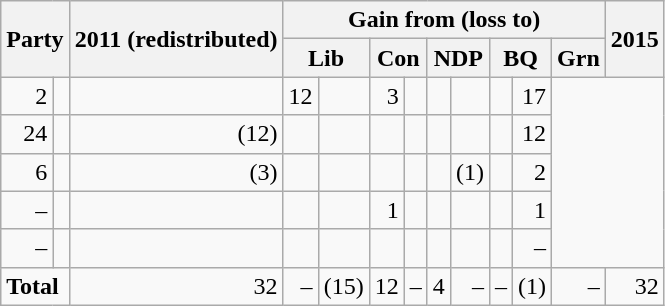<table class="wikitable" style="text-align:right">
<tr>
<th rowspan="2" colspan="2">Party</th>
<th rowspan="2">2011 (redistributed)</th>
<th colspan="9">Gain from (loss to)</th>
<th rowspan="2">2015</th>
</tr>
<tr>
<th colspan="2">Lib</th>
<th colspan="2">Con</th>
<th colspan="2">NDP</th>
<th colspan="2">BQ</th>
<th>Grn</th>
</tr>
<tr>
<td>2</td>
<td></td>
<td></td>
<td>12</td>
<td></td>
<td>3</td>
<td></td>
<td></td>
<td></td>
<td></td>
<td>17</td>
</tr>
<tr>
<td>24</td>
<td></td>
<td>(12)</td>
<td></td>
<td></td>
<td></td>
<td></td>
<td></td>
<td></td>
<td></td>
<td>12</td>
</tr>
<tr>
<td>6</td>
<td></td>
<td>(3)</td>
<td></td>
<td></td>
<td></td>
<td></td>
<td></td>
<td>(1)</td>
<td></td>
<td>2</td>
</tr>
<tr>
<td>–</td>
<td></td>
<td></td>
<td></td>
<td></td>
<td>1</td>
<td></td>
<td></td>
<td></td>
<td></td>
<td>1</td>
</tr>
<tr>
<td>–</td>
<td></td>
<td></td>
<td></td>
<td></td>
<td></td>
<td></td>
<td></td>
<td></td>
<td></td>
<td>–</td>
</tr>
<tr>
<td colspan="2" style="text-align:left;"><strong>Total</strong></td>
<td>32</td>
<td>–</td>
<td>(15)</td>
<td>12</td>
<td>–</td>
<td>4</td>
<td>–</td>
<td>–</td>
<td>(1)</td>
<td>–</td>
<td>32</td>
</tr>
</table>
